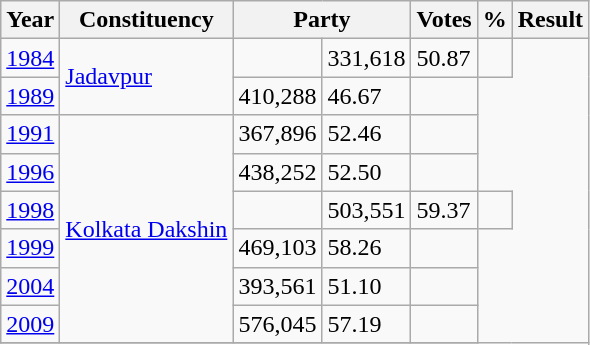<table class="wikitable">
<tr>
<th>Year</th>
<th>Constituency</th>
<th colspan="2">Party</th>
<th>Votes</th>
<th>%</th>
<th>Result</th>
</tr>
<tr>
<td><a href='#'>1984</a></td>
<td rowspan=2><a href='#'>Jadavpur</a></td>
<td></td>
<td>331,618</td>
<td>50.87</td>
<td></td>
</tr>
<tr>
<td><a href='#'>1989</a></td>
<td>410,288</td>
<td>46.67</td>
<td></td>
</tr>
<tr>
<td><a href='#'>1991</a></td>
<td rowspan=6><a href='#'>Kolkata Dakshin</a></td>
<td>367,896</td>
<td>52.46</td>
<td></td>
</tr>
<tr>
<td><a href='#'>1996</a></td>
<td>438,252</td>
<td>52.50</td>
<td></td>
</tr>
<tr>
<td><a href='#'>1998</a></td>
<td></td>
<td>503,551</td>
<td>59.37</td>
<td></td>
</tr>
<tr>
<td><a href='#'>1999</a></td>
<td>469,103</td>
<td>58.26</td>
<td></td>
</tr>
<tr>
<td><a href='#'>2004</a></td>
<td>393,561</td>
<td>51.10</td>
<td></td>
</tr>
<tr>
<td><a href='#'>2009</a></td>
<td>576,045</td>
<td>57.19</td>
<td></td>
</tr>
<tr>
</tr>
</table>
